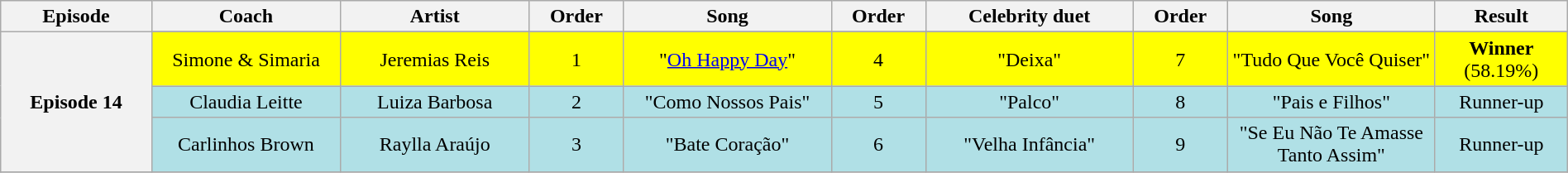<table class="wikitable" style="text-align:center; width:100%;">
<tr>
<th scope="col" width="08%">Episode</th>
<th scope="col" width="10%">Coach</th>
<th scope="col" width="10%">Artist</th>
<th scope="col" width="05%">Order</th>
<th scope="col" width="11%">Song</th>
<th scope="col" width="05%">Order</th>
<th scope="col" width="11%">Celebrity duet</th>
<th scope="col" width="05%">Order</th>
<th scope="col" width="11%">Song</th>
<th scope="col" width="07%">Result</th>
</tr>
<tr>
<th scope="col" rowspan=4>Episode 14<br><small></small></th>
</tr>
<tr bgcolor=FFFF00>
<td>Simone & Simaria</td>
<td>Jeremias Reis</td>
<td>1</td>
<td>"<a href='#'>Oh Happy Day</a>"</td>
<td>4</td>
<td>"Deixa"<br></td>
<td>7</td>
<td>"Tudo Que Você Quiser"</td>
<td><strong>Winner</strong><br>(58.19%)</td>
</tr>
<tr bgcolor=B0E0E6>
<td>Claudia Leitte</td>
<td>Luiza Barbosa</td>
<td scope="row">2</td>
<td>"Como Nossos Pais"</td>
<td scope="row">5</td>
<td>"Palco"<br></td>
<td scope="row">8</td>
<td>"Pais e Filhos"</td>
<td bgcolor=B0E0E6>Runner-up</td>
</tr>
<tr bgcolor=B0E0E6>
<td>Carlinhos Brown</td>
<td>Raylla Araújo</td>
<td scope="row">3</td>
<td>"Bate Coração"</td>
<td scope="row">6</td>
<td>"Velha Infância"<br></td>
<td scope="row">9</td>
<td>"Se Eu Não Te Amasse Tanto Assim"</td>
<td bgcolor=B0E0E6>Runner-up</td>
</tr>
<tr>
</tr>
</table>
